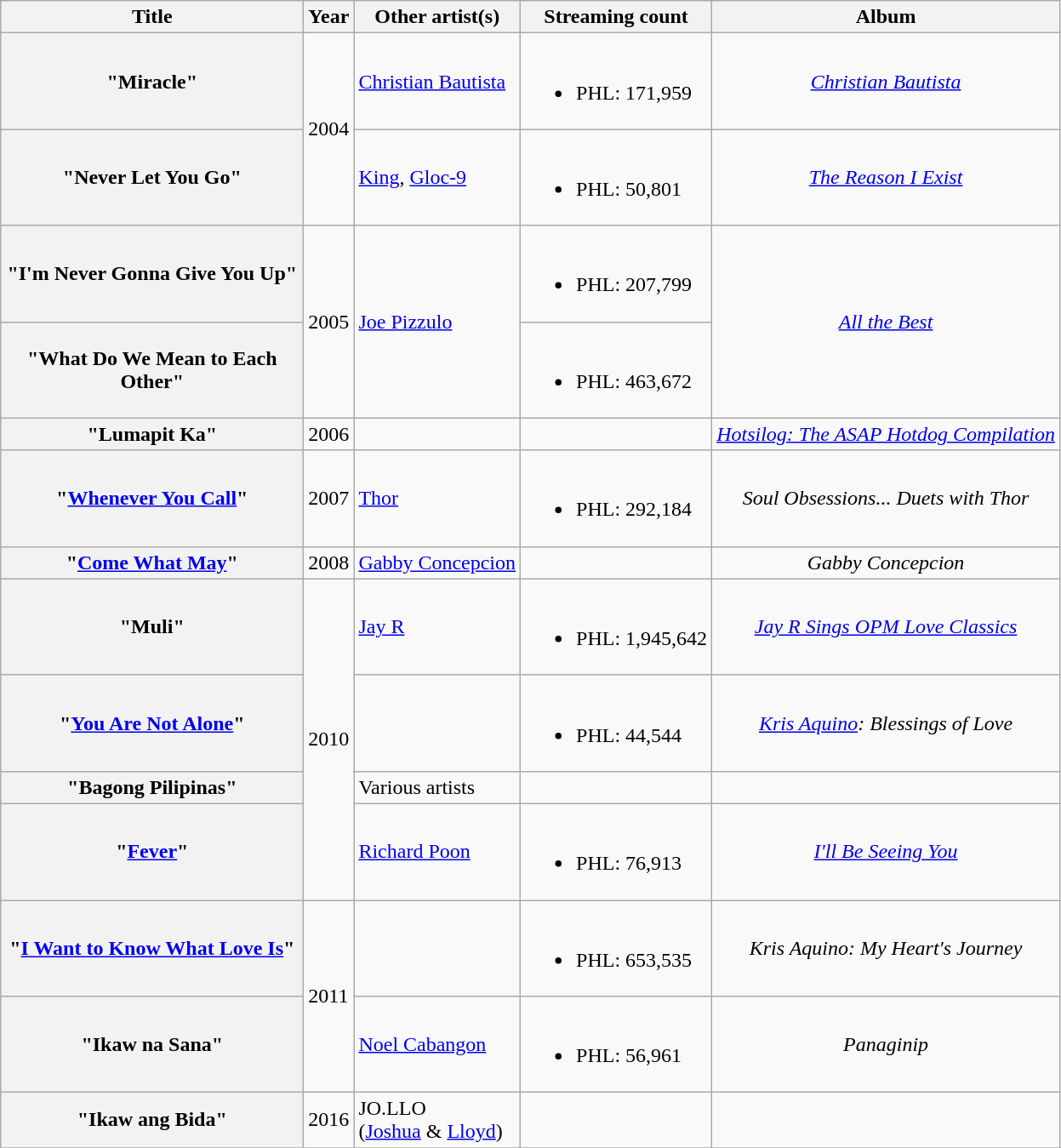<table class="wikitable plainrowheaders">
<tr>
<th scope="col" width="230">Title</th>
<th scope="col">Year</th>
<th scope="col">Other artist(s)</th>
<th scope="col">Streaming count</th>
<th scope="col">Album</th>
</tr>
<tr>
<th scope="row">"Miracle"</th>
<td rowspan="2">2004</td>
<td><a href='#'>Christian Bautista</a></td>
<td><br><ul><li>PHL: 171,959</li></ul></td>
<td align="center"><em><a href='#'>Christian Bautista</a></em></td>
</tr>
<tr>
<th scope="row">"Never Let You Go"</th>
<td><a href='#'>King</a>, <a href='#'>Gloc-9</a></td>
<td><br><ul><li>PHL: 50,801</li></ul></td>
<td align="center"><em><a href='#'>The Reason I Exist</a></em></td>
</tr>
<tr>
<th scope="row">"I'm Never Gonna Give You Up"</th>
<td rowspan="2">2005</td>
<td rowspan="2"><a href='#'>Joe Pizzulo</a></td>
<td><br><ul><li>PHL: 207,799</li></ul></td>
<td align="center" rowspan="2"><em><a href='#'>All the Best</a></em></td>
</tr>
<tr>
<th scope="row">"What Do We Mean to Each Other"</th>
<td><br><ul><li>PHL: 463,672</li></ul></td>
</tr>
<tr>
<th scope="row">"Lumapit Ka"</th>
<td>2006</td>
<td></td>
<td></td>
<td align="center"><em><a href='#'>Hotsilog: The ASAP Hotdog Compilation</a></em></td>
</tr>
<tr>
<th scope="row">"<a href='#'>Whenever You Call</a>"</th>
<td>2007</td>
<td><a href='#'>Thor</a></td>
<td><br><ul><li>PHL: 292,184</li></ul></td>
<td align="center"><em>Soul Obsessions... Duets with Thor</em></td>
</tr>
<tr>
<th scope="row">"<a href='#'>Come What May</a>"</th>
<td>2008</td>
<td><a href='#'>Gabby Concepcion</a></td>
<td></td>
<td align="center"><em>Gabby Concepcion</em></td>
</tr>
<tr>
<th scope="row">"Muli"</th>
<td rowspan="4">2010</td>
<td><a href='#'>Jay R</a></td>
<td><br><ul><li>PHL: 1,945,642</li></ul></td>
<td align="center"><em><a href='#'>Jay R Sings OPM Love Classics</a></em></td>
</tr>
<tr>
<th scope="row">"<a href='#'>You Are Not Alone</a>"</th>
<td></td>
<td><br><ul><li>PHL: 44,544</li></ul></td>
<td align="center"><em><a href='#'>Kris Aquino</a>: Blessings of Love</em></td>
</tr>
<tr>
<th scope="row">"Bagong Pilipinas"</th>
<td>Various artists</td>
<td></td>
<td></td>
</tr>
<tr>
<th scope="row">"<a href='#'>Fever</a>"</th>
<td><a href='#'>Richard Poon</a></td>
<td><br><ul><li>PHL: 76,913</li></ul></td>
<td align="center"><em><a href='#'>I'll Be Seeing You</a></em></td>
</tr>
<tr>
<th scope="row">"<a href='#'>I Want to Know What Love Is</a>"</th>
<td rowspan="2">2011</td>
<td></td>
<td><br><ul><li>PHL: 653,535</li></ul></td>
<td align="center"><em>Kris Aquino: My Heart's Journey</em></td>
</tr>
<tr>
<th scope="row">"Ikaw na Sana"</th>
<td><a href='#'>Noel Cabangon</a></td>
<td><br><ul><li>PHL: 56,961</li></ul></td>
<td align="center"><em>Panaginip</em></td>
</tr>
<tr>
<th scope="row">"Ikaw ang Bida"</th>
<td>2016</td>
<td>JO.LLO<br>(<a href='#'>Joshua</a> & <a href='#'>Lloyd</a>)</td>
<td></td>
<td></td>
</tr>
<tr>
</tr>
</table>
